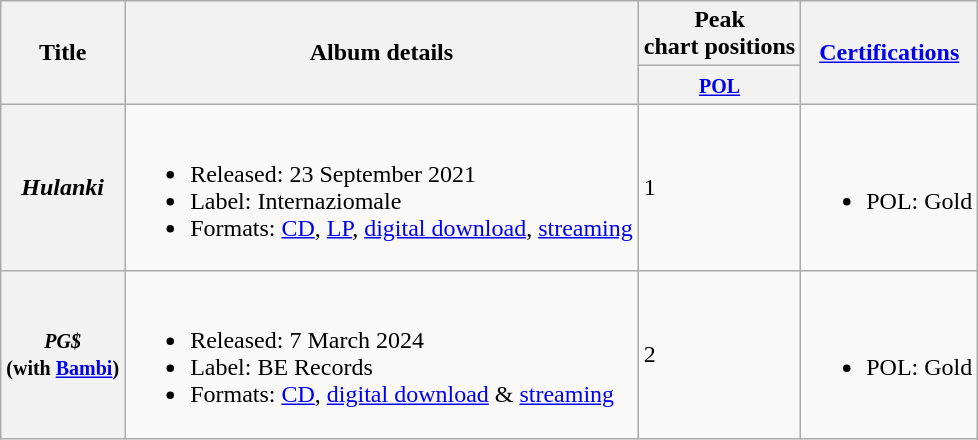<table class="wikitable">
<tr>
<th rowspan="2">Title</th>
<th rowspan="2">Album details</th>
<th>Peak<br>chart 
positions</th>
<th rowspan="2"><a href='#'>Certifications</a></th>
</tr>
<tr>
<th><small><a href='#'>POL</a></small><br></th>
</tr>
<tr>
<th scope="row"><em>Hulanki</em></th>
<td><br><ul><li>Released: 23 September 2021</li><li>Label: Internaziomale</li><li>Formats: <a href='#'>CD</a>, <a href='#'>LP</a>, <a href='#'>digital download</a>, <a href='#'>streaming</a></li></ul></td>
<td>1</td>
<td><br><ul><li>POL: Gold</li></ul></td>
</tr>
<tr>
<th><small><em>PG$</em></small><br><small>(with <a href='#'>Bambi</a>)</small></th>
<td><br><ul><li>Released: 7 March 2024</li><li>Label: BE Records</li><li>Formats: <a href='#'>CD</a>, <a href='#'>digital download</a> & <a href='#'>streaming</a></li></ul></td>
<td>2</td>
<td><br><ul><li>POL: Gold</li></ul></td>
</tr>
</table>
